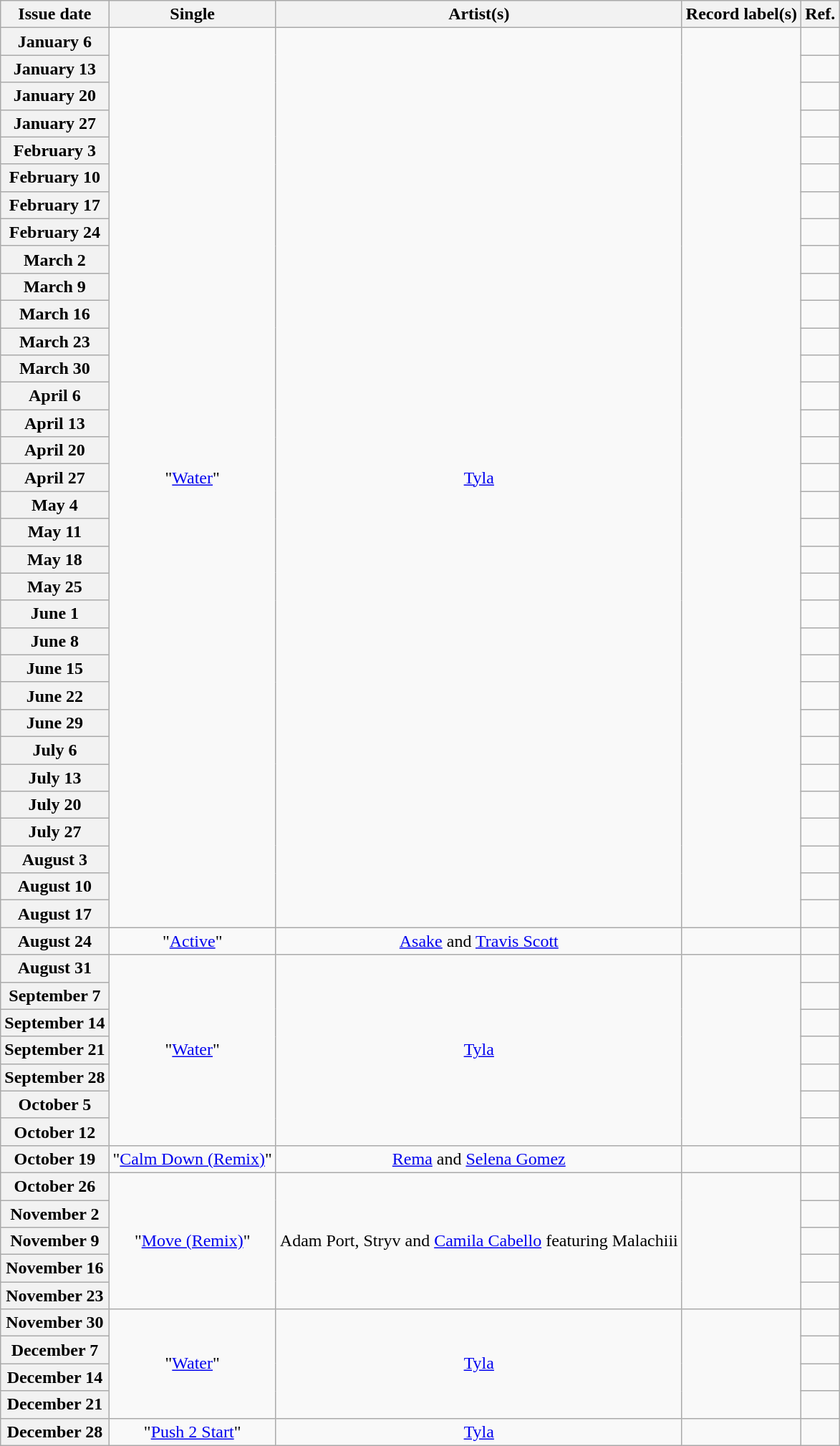<table class="wikitable plainrowheaders" style="text-align:center">
<tr>
<th scope="col">Issue date</th>
<th scope="col">Single</th>
<th scope="col">Artist(s)</th>
<th scope="col">Record label(s)</th>
<th scope="col">Ref.</th>
</tr>
<tr>
<th scope="row">January 6</th>
<td rowspan="33">"<a href='#'>Water</a>"</td>
<td rowspan="33"><a href='#'>Tyla</a></td>
<td rowspan="33"></td>
<td></td>
</tr>
<tr>
<th scope="row">January 13</th>
<td></td>
</tr>
<tr>
<th scope="row">January 20</th>
<td></td>
</tr>
<tr>
<th scope="row">January 27</th>
<td></td>
</tr>
<tr>
<th scope="row">February 3</th>
<td></td>
</tr>
<tr>
<th scope="row">February 10</th>
<td></td>
</tr>
<tr>
<th scope="row">February 17</th>
<td></td>
</tr>
<tr>
<th scope="row">February 24</th>
<td></td>
</tr>
<tr>
<th scope="row">March 2</th>
<td></td>
</tr>
<tr>
<th scope="row">March 9</th>
<td></td>
</tr>
<tr>
<th scope="row">March 16</th>
<td></td>
</tr>
<tr>
<th scope="row">March 23</th>
<td></td>
</tr>
<tr>
<th scope="row">March 30</th>
<td></td>
</tr>
<tr>
<th scope="row">April 6</th>
<td></td>
</tr>
<tr>
<th scope="row">April 13</th>
<td></td>
</tr>
<tr>
<th scope="row">April 20</th>
<td></td>
</tr>
<tr>
<th scope="row">April 27</th>
<td></td>
</tr>
<tr>
<th scope="row">May 4</th>
<td></td>
</tr>
<tr>
<th scope="row">May 11</th>
<td></td>
</tr>
<tr>
<th scope="row">May 18</th>
<td></td>
</tr>
<tr>
<th scope="row">May 25</th>
<td></td>
</tr>
<tr>
<th scope="row">June 1</th>
<td></td>
</tr>
<tr>
<th scope="row">June 8</th>
<td></td>
</tr>
<tr>
<th scope="row">June 15</th>
<td></td>
</tr>
<tr>
<th scope="row">June 22</th>
<td></td>
</tr>
<tr>
<th scope="row">June 29</th>
<td></td>
</tr>
<tr>
<th scope="row">July 6</th>
<td></td>
</tr>
<tr>
<th scope="row">July 13</th>
<td></td>
</tr>
<tr>
<th scope="row">July 20</th>
<td></td>
</tr>
<tr>
<th scope="row">July 27</th>
<td></td>
</tr>
<tr>
<th scope="row">August 3</th>
<td></td>
</tr>
<tr>
<th scope="row">August 10</th>
<td></td>
</tr>
<tr>
<th scope="row">August 17</th>
<td></td>
</tr>
<tr>
<th scope="row">August 24</th>
<td rowspan="1">"<a href='#'>Active</a>"</td>
<td rowspan="1"><a href='#'>Asake</a> and <a href='#'>Travis Scott</a></td>
<td rowspan="1"></td>
<td></td>
</tr>
<tr>
<th scope="row">August 31</th>
<td rowspan="7">"<a href='#'>Water</a>"</td>
<td rowspan="7"><a href='#'>Tyla</a></td>
<td rowspan="7"></td>
<td></td>
</tr>
<tr>
<th scope="row">September 7</th>
<td></td>
</tr>
<tr>
<th scope="row">September 14</th>
<td></td>
</tr>
<tr>
<th scope="row">September 21</th>
<td></td>
</tr>
<tr>
<th scope="row">September 28</th>
<td></td>
</tr>
<tr>
<th scope="row">October 5</th>
<td></td>
</tr>
<tr>
<th scope="row">October 12</th>
<td></td>
</tr>
<tr>
<th scope="row">October 19</th>
<td>"<a href='#'>Calm Down (Remix)</a>"</td>
<td><a href='#'>Rema</a> and <a href='#'>Selena Gomez</a></td>
<td></td>
<td></td>
</tr>
<tr>
<th scope="row">October 26</th>
<td rowspan="5">"<a href='#'>Move (Remix)</a>"</td>
<td rowspan="5">Adam Port, Stryv and <a href='#'>Camila Cabello</a> featuring Malachiii</td>
<td rowspan="5"></td>
<td></td>
</tr>
<tr>
<th scope="row">November 2</th>
<td></td>
</tr>
<tr>
<th scope="row">November 9</th>
<td></td>
</tr>
<tr>
<th scope="row">November 16</th>
<td></td>
</tr>
<tr>
<th scope="row">November 23</th>
<td></td>
</tr>
<tr>
<th scope="row">November 30</th>
<td rowspan="4">"<a href='#'>Water</a>"</td>
<td rowspan="4"><a href='#'>Tyla</a></td>
<td rowspan="4"></td>
<td></td>
</tr>
<tr>
<th scope="row">December 7</th>
<td></td>
</tr>
<tr>
<th scope="row">December 14</th>
<td></td>
</tr>
<tr>
<th scope="row">December 21</th>
<td></td>
</tr>
<tr>
<th scope="row">December 28</th>
<td>"<a href='#'>Push 2 Start</a>"</td>
<td><a href='#'>Tyla</a></td>
<td></td>
<td></td>
</tr>
</table>
